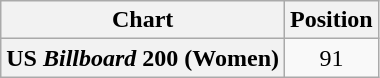<table class="wikitable plainrowheaders" style="text-align:center">
<tr>
<th scope="col">Chart</th>
<th scope="col">Position</th>
</tr>
<tr>
<th scope="row">US <em>Billboard</em> 200 (Women)</th>
<td>91</td>
</tr>
</table>
